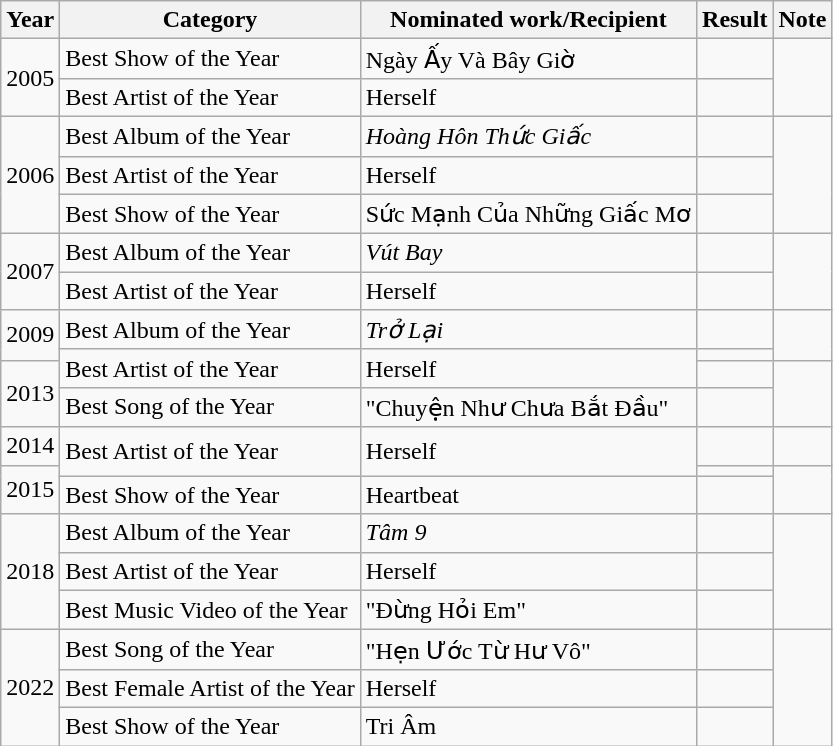<table class="wikitable">
<tr>
<th>Year</th>
<th>Category</th>
<th>Nominated work/Recipient</th>
<th>Result</th>
<th>Note</th>
</tr>
<tr>
<td rowspan="2">2005</td>
<td>Best Show of the Year</td>
<td>Ngày Ấy Và Bây Giờ</td>
<td></td>
<td rowspan="2"></td>
</tr>
<tr>
<td>Best Artist of the Year</td>
<td>Herself</td>
<td></td>
</tr>
<tr>
<td rowspan="3">2006</td>
<td>Best Album of the Year</td>
<td><em>Hoàng Hôn Thức Giấc</em></td>
<td></td>
<td rowspan="3"></td>
</tr>
<tr>
<td>Best Artist of the Year</td>
<td>Herself</td>
<td></td>
</tr>
<tr>
<td>Best Show of the Year</td>
<td>Sức Mạnh Của Những Giấc Mơ</td>
<td></td>
</tr>
<tr>
<td rowspan="2">2007</td>
<td>Best Album of the Year</td>
<td><em>Vút Bay</em></td>
<td></td>
<td rowspan="2"></td>
</tr>
<tr>
<td>Best Artist of the Year</td>
<td>Herself</td>
<td></td>
</tr>
<tr>
<td rowspan="2">2009</td>
<td>Best Album of the Year</td>
<td><em>Trở Lại</em></td>
<td></td>
<td rowspan="2"></td>
</tr>
<tr>
<td rowspan="2">Best Artist of the Year</td>
<td rowspan="2">Herself</td>
<td></td>
</tr>
<tr>
<td rowspan="2">2013</td>
<td></td>
<td rowspan="2"></td>
</tr>
<tr>
<td>Best Song of the Year</td>
<td>"Chuyện Như Chưa Bắt Đầu"</td>
<td></td>
</tr>
<tr>
<td>2014</td>
<td rowspan="2">Best Artist of the Year</td>
<td rowspan="2">Herself</td>
<td></td>
<td></td>
</tr>
<tr>
<td rowspan="2">2015</td>
<td></td>
<td rowspan="2"><br></td>
</tr>
<tr>
<td>Best Show of the Year</td>
<td>Heartbeat</td>
<td></td>
</tr>
<tr>
<td rowspan="3">2018</td>
<td>Best Album of the Year</td>
<td><em>Tâm 9</em></td>
<td></td>
<td rowspan="3"></td>
</tr>
<tr>
<td>Best Artist of the Year</td>
<td>Herself</td>
<td></td>
</tr>
<tr>
<td>Best Music Video of the Year</td>
<td>"Đừng Hỏi Em"</td>
<td></td>
</tr>
<tr>
<td rowspan="3">2022</td>
<td>Best Song of the Year</td>
<td>"Hẹn Ước Từ Hư Vô"</td>
<td></td>
<td rowspan="3"><br></td>
</tr>
<tr>
<td>Best Female Artist of the Year</td>
<td>Herself</td>
<td></td>
</tr>
<tr>
<td>Best Show of the Year</td>
<td>Tri Âm</td>
<td></td>
</tr>
</table>
